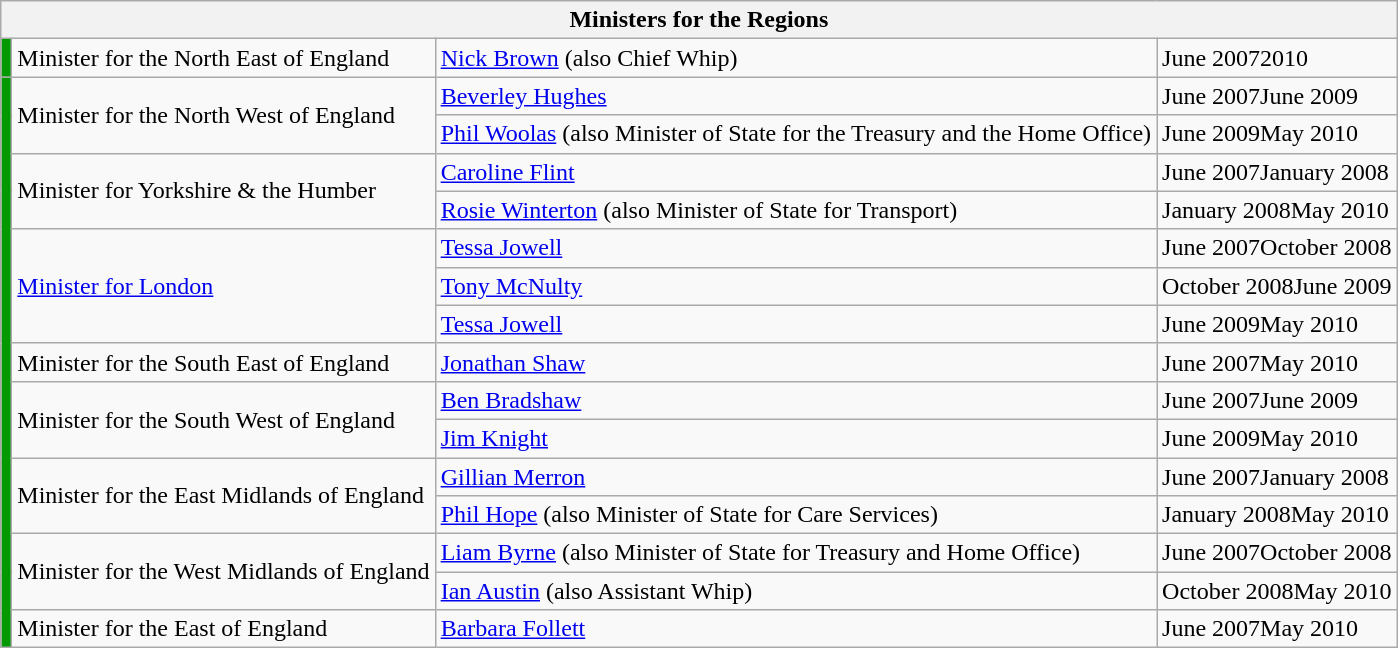<table class="wikitable">
<tr>
<th colspan=4>Ministers for the Regions</th>
</tr>
<tr>
<td rowspan=1 bgcolor="009900"></td>
<td>Minister for the North East of England</td>
<td><a href='#'>Nick Brown</a> (also Chief Whip)</td>
<td>June 20072010</td>
</tr>
<tr>
<td rowspan=16 bgcolor="009900"></td>
<td rowspan=2>Minister for the North West of England</td>
<td><a href='#'>Beverley Hughes</a></td>
<td>June 2007June 2009</td>
</tr>
<tr>
<td><a href='#'>Phil Woolas</a> (also Minister of State for the Treasury and the Home Office)</td>
<td>June 2009May 2010</td>
</tr>
<tr>
<td rowspan=2>Minister for Yorkshire & the Humber</td>
<td><a href='#'>Caroline Flint</a></td>
<td>June 2007January 2008</td>
</tr>
<tr>
<td><a href='#'>Rosie Winterton</a> (also Minister of State for Transport)</td>
<td>January 2008May 2010</td>
</tr>
<tr>
<td rowspan=3><a href='#'>Minister for London</a></td>
<td><a href='#'>Tessa Jowell</a></td>
<td>June 2007October 2008</td>
</tr>
<tr>
<td><a href='#'>Tony McNulty</a></td>
<td>October 2008June 2009</td>
</tr>
<tr>
<td><a href='#'>Tessa Jowell</a></td>
<td>June 2009May 2010</td>
</tr>
<tr>
<td>Minister for the South East of England</td>
<td><a href='#'>Jonathan Shaw</a></td>
<td>June 2007May 2010</td>
</tr>
<tr>
<td rowspan=2>Minister for the South West of England</td>
<td><a href='#'>Ben Bradshaw</a></td>
<td>June 2007June 2009</td>
</tr>
<tr>
<td><a href='#'>Jim Knight</a></td>
<td>June 2009May 2010</td>
</tr>
<tr>
<td rowspan=2>Minister for the East Midlands of England</td>
<td><a href='#'>Gillian Merron</a></td>
<td>June 2007January 2008</td>
</tr>
<tr>
<td><a href='#'>Phil Hope</a> (also Minister of State for Care Services)</td>
<td>January 2008May 2010</td>
</tr>
<tr>
<td rowspan=2>Minister for the West Midlands of England</td>
<td><a href='#'>Liam Byrne</a> (also Minister of State for Treasury and Home Office)</td>
<td>June 2007October 2008</td>
</tr>
<tr>
<td><a href='#'>Ian Austin</a> (also Assistant Whip)</td>
<td>October 2008May 2010</td>
</tr>
<tr>
<td>Minister for the East of England</td>
<td><a href='#'>Barbara Follett</a></td>
<td>June 2007May 2010</td>
</tr>
</table>
